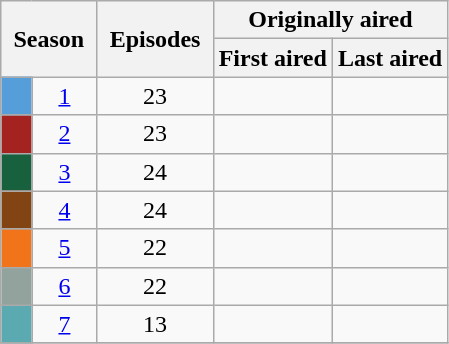<table class="wikitable plainrowheaders" style="text-align:center">
<tr>
<th style="padding: 0 8px;" colspan="2" rowspan="2">Season</th>
<th style="padding: 0 8px;" rowspan="2">Episodes</th>
<th colspan="2">Originally aired</th>
</tr>
<tr>
<th>First aired</th>
<th>Last aired</th>
</tr>
<tr>
<td bgcolor="#559EDA"></td>
<td><a href='#'>1</a></td>
<td>23</td>
<td></td>
<td></td>
</tr>
<tr>
<td bgcolor="#A42321"></td>
<td><a href='#'>2</a></td>
<td>23</td>
<td></td>
<td></td>
</tr>
<tr>
<td bgcolor="#18613F"></td>
<td><a href='#'>3</a></td>
<td>24</td>
<td></td>
<td></td>
</tr>
<tr>
<td bgcolor="#834413"></td>
<td><a href='#'>4</a></td>
<td>24</td>
<td></td>
<td></td>
</tr>
<tr>
<td style="background: #F1741A;"></td>
<td><a href='#'>5</a></td>
<td>22</td>
<td></td>
<td></td>
</tr>
<tr>
<td style="background: #92a39e;"></td>
<td><a href='#'>6</a></td>
<td>22</td>
<td></td>
<td></td>
</tr>
<tr>
<td style="background: #5baab1;"></td>
<td><a href='#'>7</a></td>
<td>13</td>
<td></td>
<td></td>
</tr>
<tr>
</tr>
</table>
